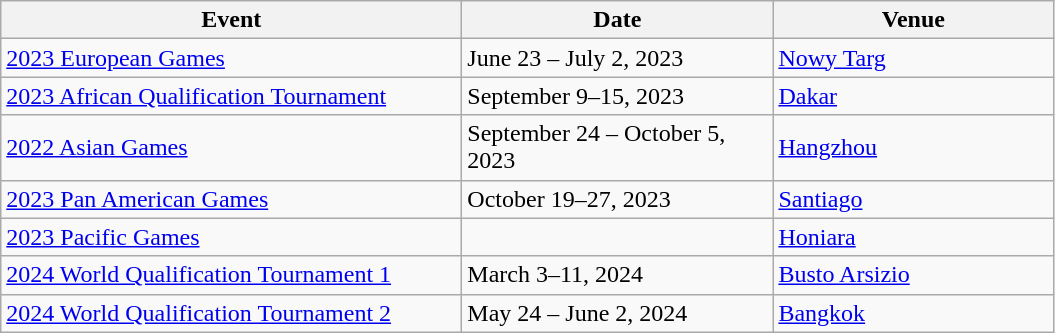<table class="wikitable">
<tr>
<th width=300>Event</th>
<th width=200>Date</th>
<th width=180>Venue</th>
</tr>
<tr>
<td><a href='#'>2023 European Games</a></td>
<td>June 23 – July 2, 2023</td>
<td> <a href='#'>Nowy Targ</a></td>
</tr>
<tr>
<td><a href='#'>2023 African Qualification Tournament</a></td>
<td>September 9–15, 2023</td>
<td> <a href='#'>Dakar</a></td>
</tr>
<tr>
<td><a href='#'>2022 Asian Games</a></td>
<td>September 24 – October 5, 2023</td>
<td> <a href='#'>Hangzhou</a></td>
</tr>
<tr>
<td><a href='#'>2023 Pan American Games</a></td>
<td>October 19–27, 2023</td>
<td> <a href='#'>Santiago</a></td>
</tr>
<tr>
<td><a href='#'>2023 Pacific Games</a></td>
<td></td>
<td> <a href='#'>Honiara</a></td>
</tr>
<tr>
<td><a href='#'>2024 World Qualification Tournament 1</a></td>
<td>March 3–11, 2024</td>
<td> <a href='#'>Busto Arsizio</a></td>
</tr>
<tr>
<td><a href='#'>2024 World Qualification Tournament 2</a></td>
<td>May 24 – June 2, 2024</td>
<td> <a href='#'>Bangkok</a></td>
</tr>
</table>
